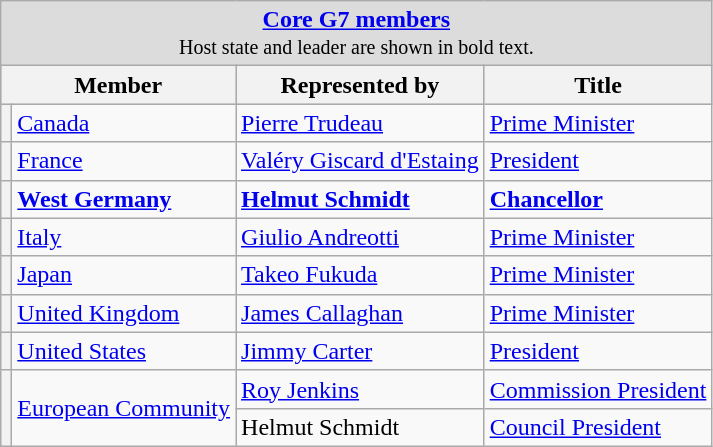<table class="wikitable">
<tr>
<td colspan="4" style="text-align: center; background:Gainsboro"><strong><a href='#'>Core G7 members</a></strong><br><small>Host state and leader are shown in bold text.</small></td>
</tr>
<tr style="background:LightSteelBlue; text-align:center;">
<th colspan=2>Member</th>
<th>Represented by</th>
<th>Title</th>
</tr>
<tr>
<th></th>
<td><a href='#'>Canada</a></td>
<td><a href='#'>Pierre Trudeau</a></td>
<td><a href='#'>Prime Minister</a></td>
</tr>
<tr>
<th></th>
<td><a href='#'>France</a></td>
<td><a href='#'>Valéry Giscard d'Estaing</a></td>
<td><a href='#'>President</a></td>
</tr>
<tr>
<th></th>
<td><strong><a href='#'>West Germany</a></strong></td>
<td><strong><a href='#'>Helmut Schmidt</a></strong></td>
<td><strong><a href='#'>Chancellor</a></strong></td>
</tr>
<tr>
<th></th>
<td><a href='#'>Italy</a></td>
<td><a href='#'>Giulio Andreotti</a></td>
<td><a href='#'>Prime Minister</a></td>
</tr>
<tr>
<th></th>
<td><a href='#'>Japan</a></td>
<td><a href='#'>Takeo Fukuda</a></td>
<td><a href='#'>Prime Minister</a></td>
</tr>
<tr>
<th></th>
<td><a href='#'>United Kingdom</a></td>
<td><a href='#'>James Callaghan</a></td>
<td><a href='#'>Prime Minister</a></td>
</tr>
<tr>
<th></th>
<td><a href='#'>United States</a></td>
<td><a href='#'>Jimmy Carter</a></td>
<td><a href='#'>President</a></td>
</tr>
<tr>
<th rowspan="2"></th>
<td rowspan="2"><a href='#'>European Community</a></td>
<td><a href='#'>Roy Jenkins</a></td>
<td><a href='#'>Commission President</a></td>
</tr>
<tr>
<td>Helmut Schmidt</td>
<td><a href='#'>Council President</a></td>
</tr>
</table>
